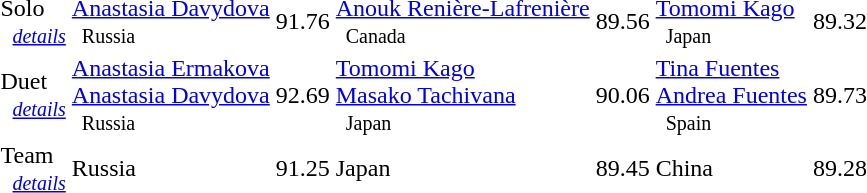<table>
<tr>
<td>Solo<br>   <small><em><a href='#'>details</a></em></small></td>
<td><a href='#'>Anastasia Davydova</a> <small><br>   Russia </small></td>
<td>91.76</td>
<td><a href='#'>Anouk Renière-Lafrenière</a> <small><br>   Canada </small></td>
<td>89.56</td>
<td><a href='#'>Tomomi Kago</a> <small><br>   Japan </small></td>
<td>89.32</td>
</tr>
<tr>
<td>Duet<br>   <small><em><a href='#'>details</a></em></small></td>
<td><a href='#'>Anastasia Ermakova</a> <br> <a href='#'>Anastasia Davydova</a> <small><br>   Russia </small></td>
<td>92.69</td>
<td><a href='#'>Tomomi Kago</a> <br> <a href='#'>Masako Tachivana</a> <small><br>   Japan </small></td>
<td>90.06</td>
<td><a href='#'>Tina Fuentes</a> <br> <a href='#'>Andrea Fuentes</a> <small><br>   Spain </small></td>
<td>89.73</td>
</tr>
<tr>
<td>Team<br>   <small><em><a href='#'>details</a></em></small></td>
<td> Russia</td>
<td>91.25</td>
<td> Japan</td>
<td>89.45</td>
<td> China</td>
<td>89.28</td>
</tr>
<tr>
</tr>
</table>
